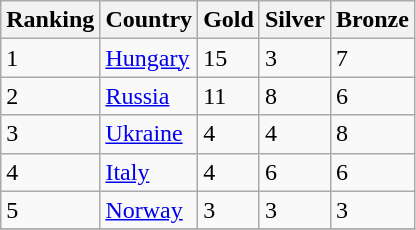<table class="wikitable">
<tr>
<th>Ranking</th>
<th>Country</th>
<th>Gold </th>
<th>Silver </th>
<th>Bronze </th>
</tr>
<tr>
<td>1</td>
<td> <a href='#'>Hungary</a></td>
<td>15</td>
<td>3</td>
<td>7</td>
</tr>
<tr>
<td>2</td>
<td> <a href='#'>Russia</a></td>
<td>11</td>
<td>8</td>
<td>6</td>
</tr>
<tr>
<td>3</td>
<td> <a href='#'>Ukraine</a></td>
<td>4</td>
<td>4</td>
<td>8</td>
</tr>
<tr>
<td>4</td>
<td> <a href='#'>Italy</a></td>
<td>4</td>
<td>6</td>
<td>6</td>
</tr>
<tr>
<td>5</td>
<td> <a href='#'>Norway</a></td>
<td>3</td>
<td>3</td>
<td>3</td>
</tr>
<tr>
</tr>
</table>
